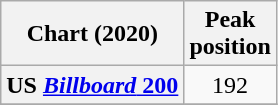<table class="wikitable sortable plainrowheaders" style="text-align:center">
<tr>
<th scope="col">Chart (2020)</th>
<th scope="col">Peak<br>position</th>
</tr>
<tr>
<th scope="row">US <a href='#'><em>Billboard</em> 200</a></th>
<td>192</td>
</tr>
<tr>
</tr>
</table>
